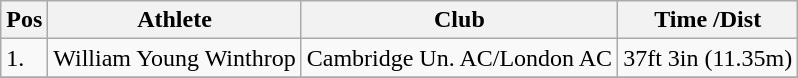<table class="wikitable">
<tr>
<th>Pos</th>
<th>Athlete</th>
<th>Club</th>
<th>Time /Dist</th>
</tr>
<tr>
<td>1.</td>
<td>William Young Winthrop</td>
<td>Cambridge Un. AC/London AC</td>
<td>37ft 3in (11.35m)</td>
</tr>
<tr>
</tr>
</table>
